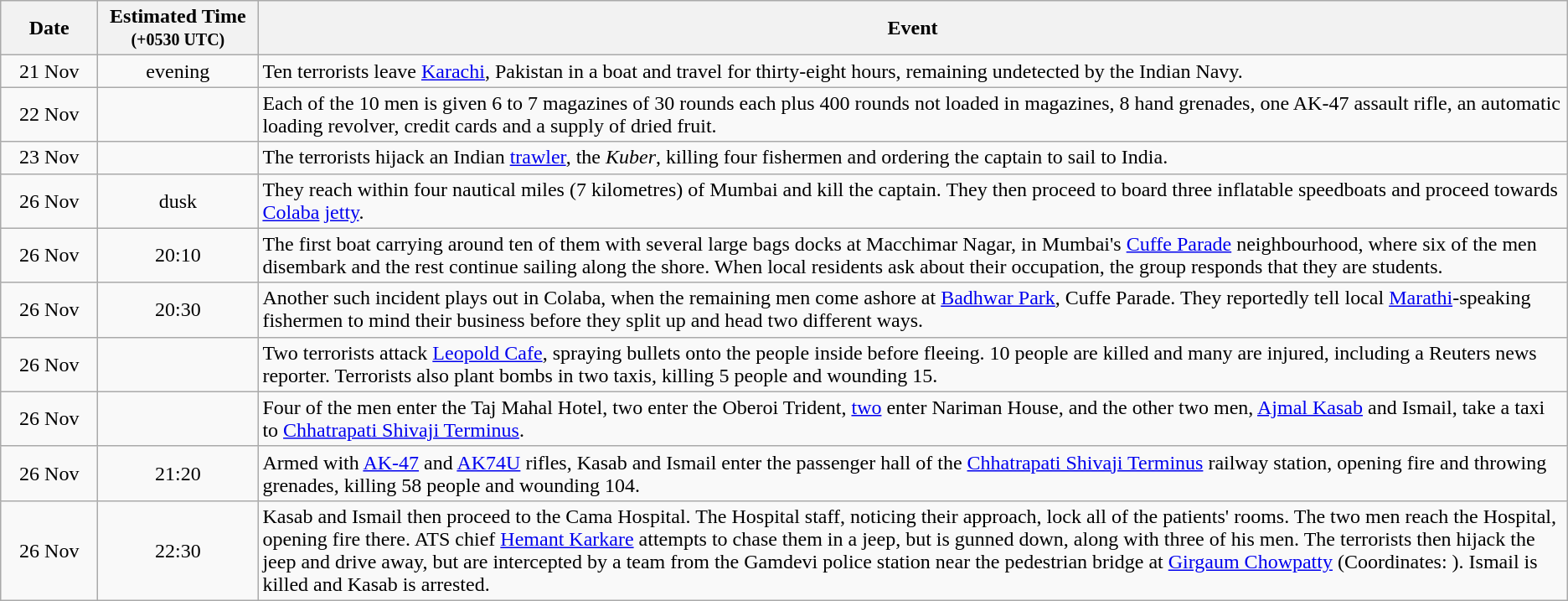<table class="wikitable" border="1">
<tr>
<th style="width: 70px;">Date</th>
<th style="width: 120px;">Estimated Time<br><small>(+0530 UTC)</small></th>
<th>Event</th>
</tr>
<tr>
<td style="text-align: center;">21 Nov</td>
<td style="text-align: center;">evening</td>
<td>Ten terrorists leave <a href='#'>Karachi</a>, Pakistan in a boat and travel for thirty-eight hours, remaining undetected by the Indian Navy.</td>
</tr>
<tr>
<td style="text-align: center;">22 Nov</td>
<td></td>
<td>Each of the 10 men is given 6 to 7 magazines of 30 rounds each plus 400 rounds not loaded in magazines, 8 hand grenades, one AK-47 assault rifle, an automatic loading revolver, credit cards and a supply of dried fruit.</td>
</tr>
<tr>
<td style="text-align: center;">23 Nov</td>
<td></td>
<td>The terrorists hijack an Indian <a href='#'>trawler</a>, the <em>Kuber</em>, killing four fishermen and ordering the captain to sail to India.</td>
</tr>
<tr>
<td style="text-align: center;">26 Nov</td>
<td style="text-align: center;">dusk</td>
<td>They reach within four nautical miles (7 kilometres) of Mumbai and kill the captain. They then proceed to board three inflatable speedboats and proceed towards <a href='#'>Colaba</a> <a href='#'>jetty</a>.</td>
</tr>
<tr>
<td style="text-align: center;">26 Nov</td>
<td style="text-align: center;">20:10</td>
<td>The first boat carrying around ten of them with several large bags docks at Macchimar Nagar, in Mumbai's <a href='#'>Cuffe Parade</a> neighbourhood, where six of the men disembark and the rest continue sailing along the shore. When local residents ask about their occupation, the group responds that they are students.</td>
</tr>
<tr>
<td style="text-align: center;">26 Nov</td>
<td style="text-align: center;">20:30</td>
<td>Another such incident plays out in Colaba, when the remaining men come ashore at <a href='#'>Badhwar Park</a>, Cuffe Parade. They reportedly tell local <a href='#'>Marathi</a>-speaking fishermen to mind their business before they split up and head two different ways.</td>
</tr>
<tr>
<td style="text-align: center;">26 Nov</td>
<td></td>
<td>Two terrorists attack <a href='#'>Leopold Cafe</a>, spraying bullets onto the people inside before fleeing. 10 people are killed and many are injured, including a Reuters news reporter. Terrorists also plant bombs in two taxis, killing 5 people and wounding 15.</td>
</tr>
<tr>
<td style="text-align: center;">26 Nov</td>
<td></td>
<td>Four of the men enter the Taj Mahal Hotel, two enter the Oberoi Trident, <a href='#'>two</a> enter Nariman House, and the other two men, <a href='#'>Ajmal Kasab</a> and Ismail, take a taxi to <a href='#'>Chhatrapati Shivaji Terminus</a>.</td>
</tr>
<tr>
<td style="text-align: center;">26 Nov</td>
<td style="text-align: center;">21:20</td>
<td>Armed with <a href='#'>AK-47</a> and <a href='#'>AK74U</a> rifles, Kasab and Ismail enter the passenger hall of the <a href='#'>Chhatrapati Shivaji Terminus</a> railway station, opening fire and throwing grenades, killing 58 people and wounding 104.</td>
</tr>
<tr>
<td style="text-align: center;">26 Nov</td>
<td style="text-align: center;">22:30</td>
<td>Kasab and Ismail then proceed to the Cama Hospital. The Hospital staff, noticing their approach, lock all of the patients' rooms. The two men reach the Hospital, opening fire there.  ATS chief <a href='#'>Hemant Karkare</a> attempts to chase them in a jeep, but is gunned down, along with three of his men. The terrorists then hijack the jeep and drive away, but are intercepted by a team from the Gamdevi police station near the pedestrian bridge at <a href='#'>Girgaum Chowpatty</a> (Coordinates: ). Ismail is killed and Kasab is arrested.</td>
</tr>
</table>
